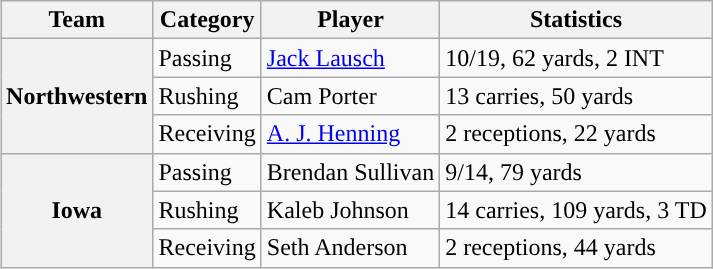<table class="wikitable" style="float:right">
<tr>
<th>Team</th>
<th>Category</th>
<th>Player</th>
<th>Statistics</th>
</tr>
<tr>
<th rowspan=3>Northwestern</th>
<td>Passing</td>
<td><a href='#'>Jack Lausch</a></td>
<td>10/19, 62 yards, 2 INT</td>
</tr>
<tr>
<td>Rushing</td>
<td>Cam Porter</td>
<td>13 carries, 50 yards</td>
</tr>
<tr>
<td>Receiving</td>
<td><a href='#'>A. J. Henning</a></td>
<td>2 receptions, 22 yards</td>
</tr>
<tr>
<th rowspan=3>Iowa</th>
<td>Passing</td>
<td>Brendan Sullivan</td>
<td>9/14, 79 yards</td>
</tr>
<tr>
<td>Rushing</td>
<td>Kaleb Johnson</td>
<td>14 carries, 109 yards, 3 TD</td>
</tr>
<tr>
<td>Receiving</td>
<td>Seth Anderson</td>
<td>2 receptions, 44 yards</td>
</tr>
</table>
